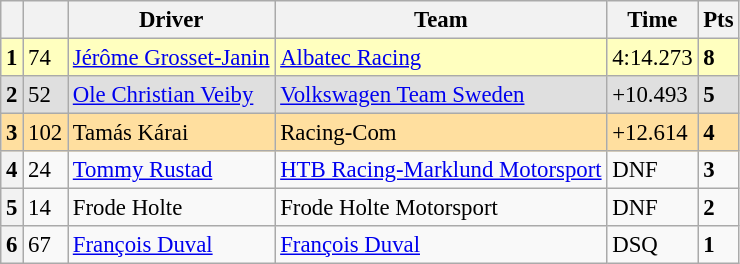<table class=wikitable style="font-size:95%">
<tr>
<th></th>
<th></th>
<th>Driver</th>
<th>Team</th>
<th>Time</th>
<th>Pts</th>
</tr>
<tr>
<th style="background:#ffffbf;">1</th>
<td style="background:#ffffbf;">74</td>
<td style="background:#ffffbf;"> <a href='#'>Jérôme Grosset-Janin</a></td>
<td style="background:#ffffbf;"><a href='#'>Albatec Racing</a></td>
<td style="background:#ffffbf;">4:14.273</td>
<td style="background:#ffffbf;"><strong>8</strong></td>
</tr>
<tr>
<th style="background:#dfdfdf;">2</th>
<td style="background:#dfdfdf;">52</td>
<td style="background:#dfdfdf;"> <a href='#'>Ole Christian Veiby</a></td>
<td style="background:#dfdfdf;"><a href='#'>Volkswagen Team Sweden</a></td>
<td style="background:#dfdfdf;">+10.493</td>
<td style="background:#dfdfdf;"><strong>5</strong></td>
</tr>
<tr>
<th style="background:#ffdf9f;">3</th>
<td style="background:#ffdf9f;">102</td>
<td style="background:#ffdf9f;"> Tamás Kárai</td>
<td style="background:#ffdf9f;">Racing-Com</td>
<td style="background:#ffdf9f;">+12.614</td>
<td style="background:#ffdf9f;"><strong>4</strong></td>
</tr>
<tr>
<th>4</th>
<td>24</td>
<td> <a href='#'>Tommy Rustad</a></td>
<td><a href='#'>HTB Racing-Marklund Motorsport</a></td>
<td>DNF</td>
<td><strong>3</strong></td>
</tr>
<tr>
<th>5</th>
<td>14</td>
<td> Frode Holte</td>
<td>Frode Holte Motorsport</td>
<td>DNF</td>
<td><strong>2</strong></td>
</tr>
<tr>
<th>6</th>
<td>67</td>
<td> <a href='#'>François Duval</a></td>
<td><a href='#'>François Duval</a></td>
<td>DSQ</td>
<td><strong>1</strong></td>
</tr>
</table>
